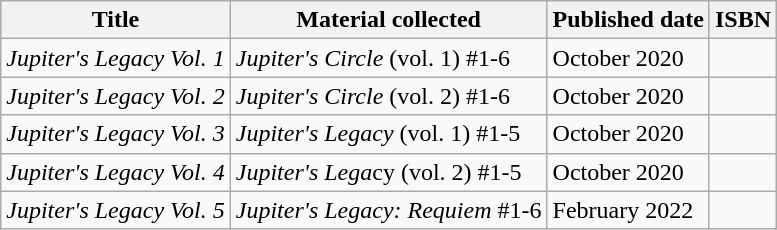<table class="wikitable">
<tr>
<th>Title</th>
<th>Material collected</th>
<th>Published date</th>
<th>ISBN</th>
</tr>
<tr>
<td><em>Jupiter's Legacy Vol. 1</em></td>
<td><em>Jupiter's Circle</em> (vol. 1) #1-6</td>
<td>October 2020</td>
<td></td>
</tr>
<tr>
<td><em>Jupiter's Legacy Vol. 2</em></td>
<td><em>Jupiter's Circle</em> (vol. 2) #1-6</td>
<td>October 2020</td>
<td></td>
</tr>
<tr>
<td><em>Jupiter's Legacy Vol. 3</em></td>
<td><em>Jupiter's Legacy</em> (vol. 1) #1-5</td>
<td>October 2020</td>
<td></td>
</tr>
<tr>
<td><em>Jupiter's Legacy Vol. 4</em></td>
<td><em>Jupiter's Lega</em>cy (vol. 2) #1-5</td>
<td>October 2020</td>
<td></td>
</tr>
<tr>
<td><em>Jupiter's Legacy Vol. 5</em></td>
<td><em>Jupiter's Legacy: Requiem</em> #1-6</td>
<td>February 2022</td>
<td></td>
</tr>
</table>
